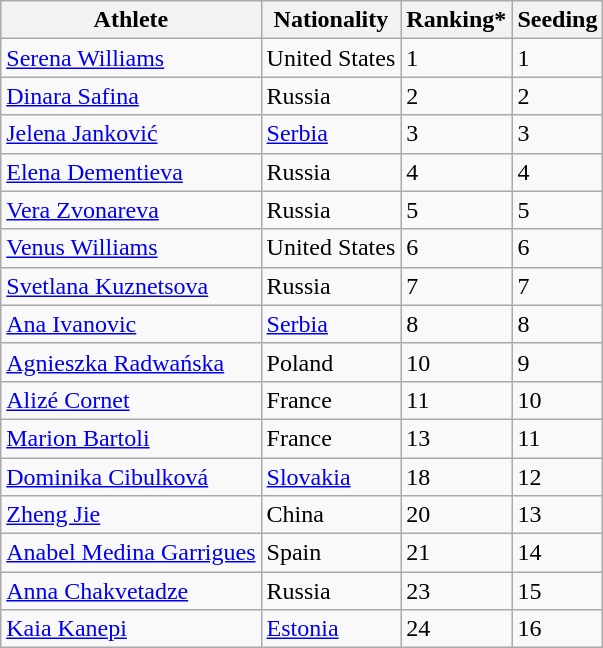<table class="wikitable" border="1">
<tr>
<th>Athlete</th>
<th>Nationality</th>
<th>Ranking*</th>
<th>Seeding</th>
</tr>
<tr>
<td><a href='#'>Serena Williams</a></td>
<td> United States</td>
<td>1</td>
<td>1</td>
</tr>
<tr>
<td><a href='#'>Dinara Safina</a></td>
<td> Russia</td>
<td>2</td>
<td>2</td>
</tr>
<tr>
<td><a href='#'>Jelena Janković</a></td>
<td> <a href='#'>Serbia</a></td>
<td>3</td>
<td>3</td>
</tr>
<tr>
<td><a href='#'>Elena Dementieva</a></td>
<td> Russia</td>
<td>4</td>
<td>4</td>
</tr>
<tr>
<td><a href='#'>Vera Zvonareva</a></td>
<td> Russia</td>
<td>5</td>
<td>5</td>
</tr>
<tr>
<td><a href='#'>Venus Williams</a></td>
<td> United States</td>
<td>6</td>
<td>6</td>
</tr>
<tr>
<td><a href='#'>Svetlana Kuznetsova</a></td>
<td> Russia</td>
<td>7</td>
<td>7</td>
</tr>
<tr>
<td><a href='#'>Ana Ivanovic</a></td>
<td> <a href='#'>Serbia</a></td>
<td>8</td>
<td>8</td>
</tr>
<tr>
<td><a href='#'>Agnieszka Radwańska</a></td>
<td> Poland</td>
<td>10</td>
<td>9</td>
</tr>
<tr>
<td><a href='#'>Alizé Cornet</a></td>
<td> France</td>
<td>11</td>
<td>10</td>
</tr>
<tr>
<td><a href='#'>Marion Bartoli</a></td>
<td> France</td>
<td>13</td>
<td>11</td>
</tr>
<tr>
<td><a href='#'>Dominika Cibulková</a></td>
<td> <a href='#'>Slovakia</a></td>
<td>18</td>
<td>12</td>
</tr>
<tr>
<td><a href='#'>Zheng Jie</a></td>
<td> China</td>
<td>20</td>
<td>13</td>
</tr>
<tr>
<td><a href='#'>Anabel Medina Garrigues</a></td>
<td> Spain</td>
<td>21</td>
<td>14</td>
</tr>
<tr>
<td><a href='#'>Anna Chakvetadze</a></td>
<td> Russia</td>
<td>23</td>
<td>15</td>
</tr>
<tr>
<td><a href='#'>Kaia Kanepi</a></td>
<td> <a href='#'>Estonia</a></td>
<td>24</td>
<td>16</td>
</tr>
</table>
